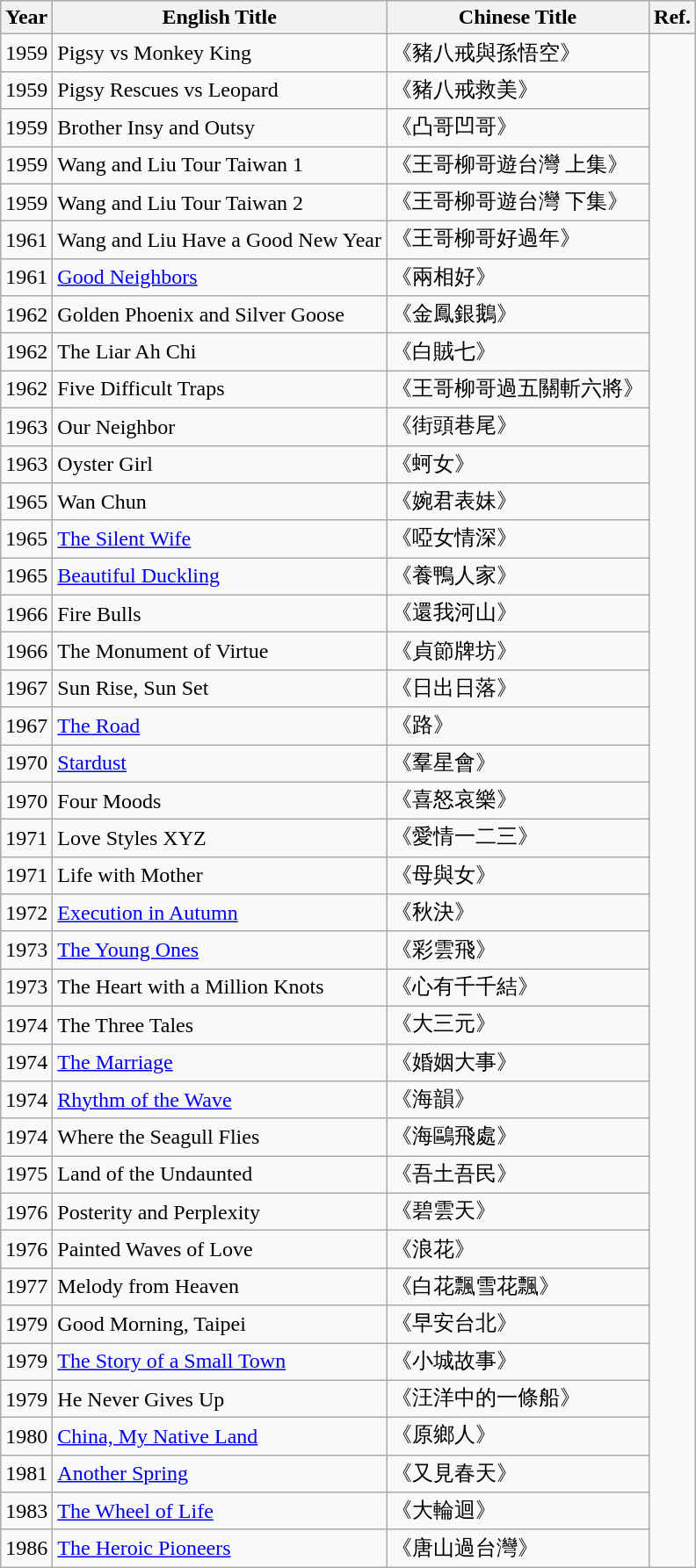<table class="wikitable">
<tr>
<th>Year</th>
<th>English Title</th>
<th>Chinese Title</th>
<th>Ref.</th>
</tr>
<tr>
<td>1959</td>
<td>Pigsy vs Monkey King</td>
<td>《豬八戒與孫悟空》</td>
<td rowspan="41"></td>
</tr>
<tr>
<td>1959</td>
<td>Pigsy Rescues vs Leopard</td>
<td>《豬八戒救美》</td>
</tr>
<tr>
<td>1959</td>
<td>Brother Insy and Outsy</td>
<td>《凸哥凹哥》</td>
</tr>
<tr>
<td>1959</td>
<td>Wang and Liu Tour Taiwan 1</td>
<td>《王哥柳哥遊台灣 上集》</td>
</tr>
<tr>
<td>1959</td>
<td>Wang and Liu Tour Taiwan 2</td>
<td>《王哥柳哥遊台灣 下集》</td>
</tr>
<tr>
<td>1961</td>
<td>Wang and Liu Have a Good New Year</td>
<td>《王哥柳哥好過年》</td>
</tr>
<tr>
<td>1961</td>
<td><a href='#'>Good Neighbors</a></td>
<td>《兩相好》</td>
</tr>
<tr>
<td>1962</td>
<td>Golden Phoenix and Silver Goose</td>
<td>《金鳳銀鵝》</td>
</tr>
<tr>
<td>1962</td>
<td>The Liar Ah Chi</td>
<td>《白賊七》</td>
</tr>
<tr>
<td>1962</td>
<td>Five Difficult Traps</td>
<td>《王哥柳哥過五關斬六將》</td>
</tr>
<tr>
<td>1963</td>
<td>Our Neighbor</td>
<td>《街頭巷尾》</td>
</tr>
<tr>
<td>1963</td>
<td>Oyster Girl</td>
<td>《蚵女》</td>
</tr>
<tr>
<td>1965</td>
<td>Wan Chun</td>
<td>《婉君表妹》</td>
</tr>
<tr>
<td>1965</td>
<td><a href='#'>The Silent Wife</a></td>
<td>《啞女情深》</td>
</tr>
<tr>
<td>1965</td>
<td><a href='#'>Beautiful Duckling</a></td>
<td>《養鴨人家》</td>
</tr>
<tr>
<td>1966</td>
<td>Fire Bulls</td>
<td>《還我河山》</td>
</tr>
<tr>
<td>1966</td>
<td>The Monument of Virtue</td>
<td>《貞節牌坊》</td>
</tr>
<tr>
<td>1967</td>
<td>Sun Rise, Sun Set</td>
<td>《日出日落》</td>
</tr>
<tr>
<td>1967</td>
<td><a href='#'>The Road</a></td>
<td>《路》</td>
</tr>
<tr>
<td>1970</td>
<td><a href='#'>Stardust</a></td>
<td>《羣星會》</td>
</tr>
<tr>
<td>1970</td>
<td>Four Moods</td>
<td>《喜怒哀樂》</td>
</tr>
<tr>
<td>1971</td>
<td>Love Styles XYZ</td>
<td>《愛情一二三》</td>
</tr>
<tr>
<td>1971</td>
<td>Life with Mother</td>
<td>《母與女》</td>
</tr>
<tr>
<td>1972</td>
<td><a href='#'>Execution in Autumn</a></td>
<td>《秋決》</td>
</tr>
<tr>
<td>1973</td>
<td><a href='#'>The Young Ones</a></td>
<td>《彩雲飛》</td>
</tr>
<tr>
<td>1973</td>
<td>The Heart with a Million Knots</td>
<td>《心有千千結》</td>
</tr>
<tr>
<td>1974</td>
<td>The Three Tales</td>
<td>《大三元》</td>
</tr>
<tr>
<td>1974</td>
<td><a href='#'>The Marriage</a></td>
<td>《婚姻大事》</td>
</tr>
<tr>
<td>1974</td>
<td><a href='#'>Rhythm of the Wave</a></td>
<td>《海韻》</td>
</tr>
<tr>
<td>1974</td>
<td>Where the Seagull Flies</td>
<td>《海鷗飛處》</td>
</tr>
<tr>
<td>1975</td>
<td>Land of the Undaunted</td>
<td>《吾土吾民》</td>
</tr>
<tr>
<td>1976</td>
<td>Posterity and Perplexity</td>
<td>《碧雲天》</td>
</tr>
<tr>
<td>1976</td>
<td>Painted Waves of Love</td>
<td>《浪花》</td>
</tr>
<tr>
<td>1977</td>
<td>Melody from Heaven</td>
<td>《白花飄雪花飄》</td>
</tr>
<tr>
<td>1979</td>
<td>Good Morning, Taipei</td>
<td>《早安台北》</td>
</tr>
<tr>
<td>1979</td>
<td><a href='#'>The Story of a Small Town</a></td>
<td>《小城故事》</td>
</tr>
<tr>
<td>1979</td>
<td>He Never Gives Up</td>
<td>《汪洋中的一條船》</td>
</tr>
<tr>
<td>1980</td>
<td><a href='#'>China, My Native Land</a></td>
<td>《原鄉人》</td>
</tr>
<tr>
<td>1981</td>
<td><a href='#'>Another Spring</a></td>
<td>《又見春天》</td>
</tr>
<tr>
<td>1983</td>
<td><a href='#'>The Wheel of Life</a></td>
<td>《大輪迴》</td>
</tr>
<tr>
<td>1986</td>
<td><a href='#'>The Heroic Pioneers</a></td>
<td>《唐山過台灣》</td>
</tr>
</table>
